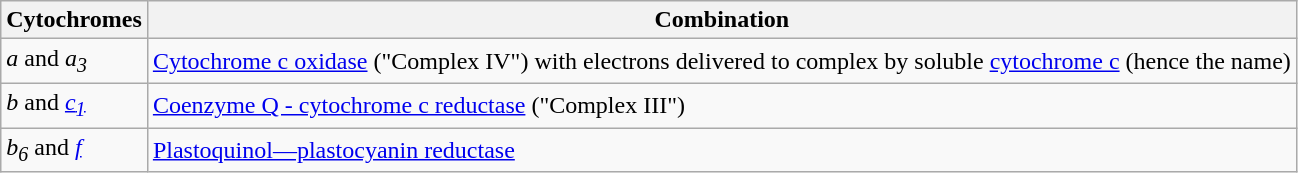<table class="wikitable">
<tr>
<th>Cytochromes</th>
<th>Combination</th>
</tr>
<tr>
<td><em>a</em> and <em>a<sub>3</sub></em></td>
<td><a href='#'>Cytochrome c oxidase</a> ("Complex IV") with electrons delivered to complex by soluble <a href='#'>cytochrome c</a> (hence the name)</td>
</tr>
<tr>
<td><em>b</em> and <em><a href='#'>c<sub>1</sub></a></em></td>
<td><a href='#'>Coenzyme Q - cytochrome c reductase</a> ("Complex III")</td>
</tr>
<tr>
<td><em>b<sub>6</sub></em> and <em><a href='#'>f</a></em></td>
<td><a href='#'>Plastoquinol—plastocyanin reductase</a></td>
</tr>
</table>
